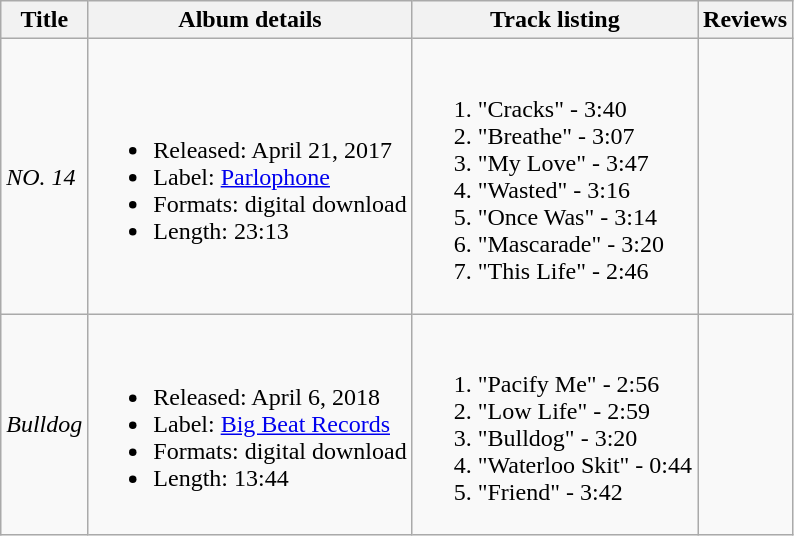<table class="wikitable">
<tr>
<th>Title</th>
<th>Album details</th>
<th>Track listing</th>
<th>Reviews</th>
</tr>
<tr>
<td><em>NO. 14</em></td>
<td><br><ul><li>Released: April 21, 2017</li><li>Label: <a href='#'>Parlophone</a></li><li>Formats: digital download</li><li>Length: 23:13</li></ul></td>
<td><br><ol><li>"Cracks" - 3:40</li><li>"Breathe" - 3:07</li><li>"My Love" - 3:47</li><li>"Wasted" - 3:16</li><li>"Once Was" - 3:14</li><li>"Mascarade" - 3:20</li><li>"This Life" - 2:46</li></ol></td>
<td><br></td>
</tr>
<tr>
<td><em>Bulldog</em></td>
<td><br><ul><li>Released: April 6, 2018</li><li>Label: <a href='#'>Big Beat Records</a></li><li>Formats: digital download</li><li>Length: 13:44</li></ul></td>
<td><br><ol><li>"Pacify Me" - 2:56</li><li>"Low Life" - 2:59</li><li>"Bulldog" - 3:20</li><li>"Waterloo Skit" - 0:44</li><li>"Friend" - 3:42</li></ol></td>
<td><br></td>
</tr>
</table>
